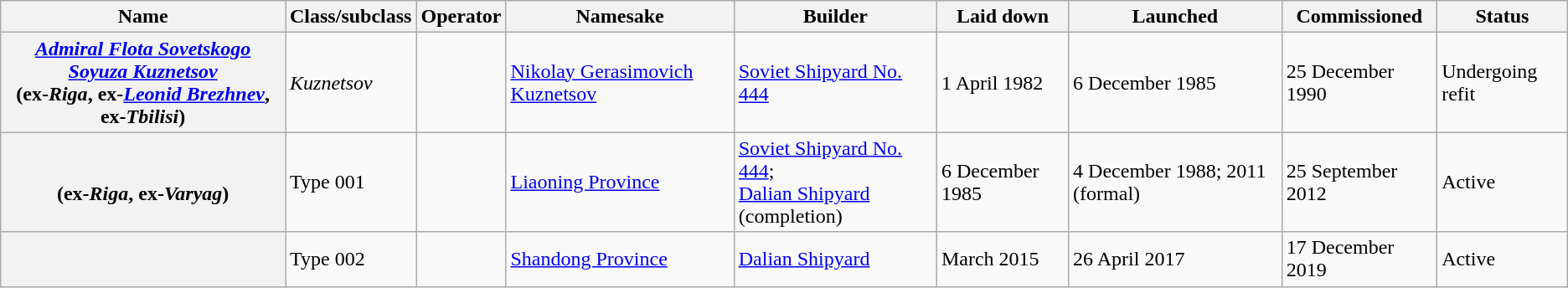<table class="wikitable plainrowheaders">
<tr>
<th scope="col">Name</th>
<th scope="col">Class/subclass</th>
<th scope="col">Operator</th>
<th scope="col">Namesake</th>
<th scope="col">Builder</th>
<th scope="col">Laid down</th>
<th scope="col">Launched</th>
<th scope="col">Commissioned</th>
<th scope="col">Status</th>
</tr>
<tr>
<th scope="row"><a href='#'><em>Admiral Flota Sovetskogo Soyuza Kuznetsov</em></a><br>(ex-<em>Riga</em>, ex-<em><a href='#'>Leonid Brezhnev</a></em>, ex-<em>Tbilisi</em>)</th>
<td><em>Kuznetsov</em></td>
<td></td>
<td><a href='#'>Nikolay Gerasimovich Kuznetsov</a></td>
<td><a href='#'>Soviet Shipyard No. 444</a></td>
<td>1 April 1982</td>
<td>6 December 1985</td>
<td>25 December 1990</td>
<td>Undergoing refit</td>
</tr>
<tr>
<th scope="row"><br>(ex-<em>Riga</em>, ex-<em>Varyag</em>)</th>
<td>Type 001</td>
<td></td>
<td><a href='#'>Liaoning Province</a></td>
<td><a href='#'>Soviet Shipyard No. 444</a>; <br><a href='#'>Dalian Shipyard</a> (completion)</td>
<td>6 December 1985</td>
<td>4 December 1988; 2011 (formal)</td>
<td>25 September 2012</td>
<td>Active</td>
</tr>
<tr>
<th scope="row"></th>
<td>Type 002</td>
<td></td>
<td><a href='#'>Shandong Province</a></td>
<td><a href='#'>Dalian Shipyard</a></td>
<td>March 2015</td>
<td>26 April 2017</td>
<td>17 December 2019</td>
<td>Active</td>
</tr>
</table>
